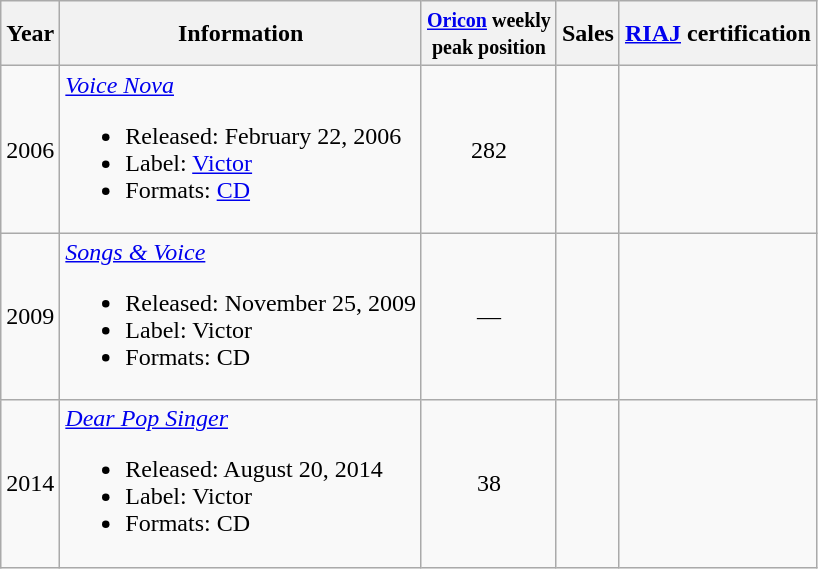<table class="wikitable">
<tr>
<th>Year</th>
<th>Information</th>
<th><small><a href='#'>Oricon</a> weekly<br>peak position</small></th>
<th>Sales<br></th>
<th><a href='#'>RIAJ</a> certification</th>
</tr>
<tr>
<td>2006</td>
<td><em><a href='#'>Voice Nova</a></em><br><ul><li>Released: February 22, 2006</li><li>Label: <a href='#'>Victor</a></li><li>Formats: <a href='#'>CD</a></li></ul></td>
<td style="text-align:center;">282</td>
<td align="left"></td>
<td align="left"></td>
</tr>
<tr>
<td>2009</td>
<td><em><a href='#'>Songs & Voice</a></em><br><ul><li>Released: November 25, 2009</li><li>Label: Victor</li><li>Formats: CD</li></ul></td>
<td style="text-align:center;">—</td>
<td align="left"></td>
<td align="left"></td>
</tr>
<tr>
<td>2014</td>
<td><em><a href='#'>Dear Pop Singer</a></em><br><ul><li>Released: August 20, 2014</li><li>Label: Victor</li><li>Formats: CD</li></ul></td>
<td style="text-align:center;">38</td>
<td align="left"></td>
<td align="left"></td>
</tr>
</table>
